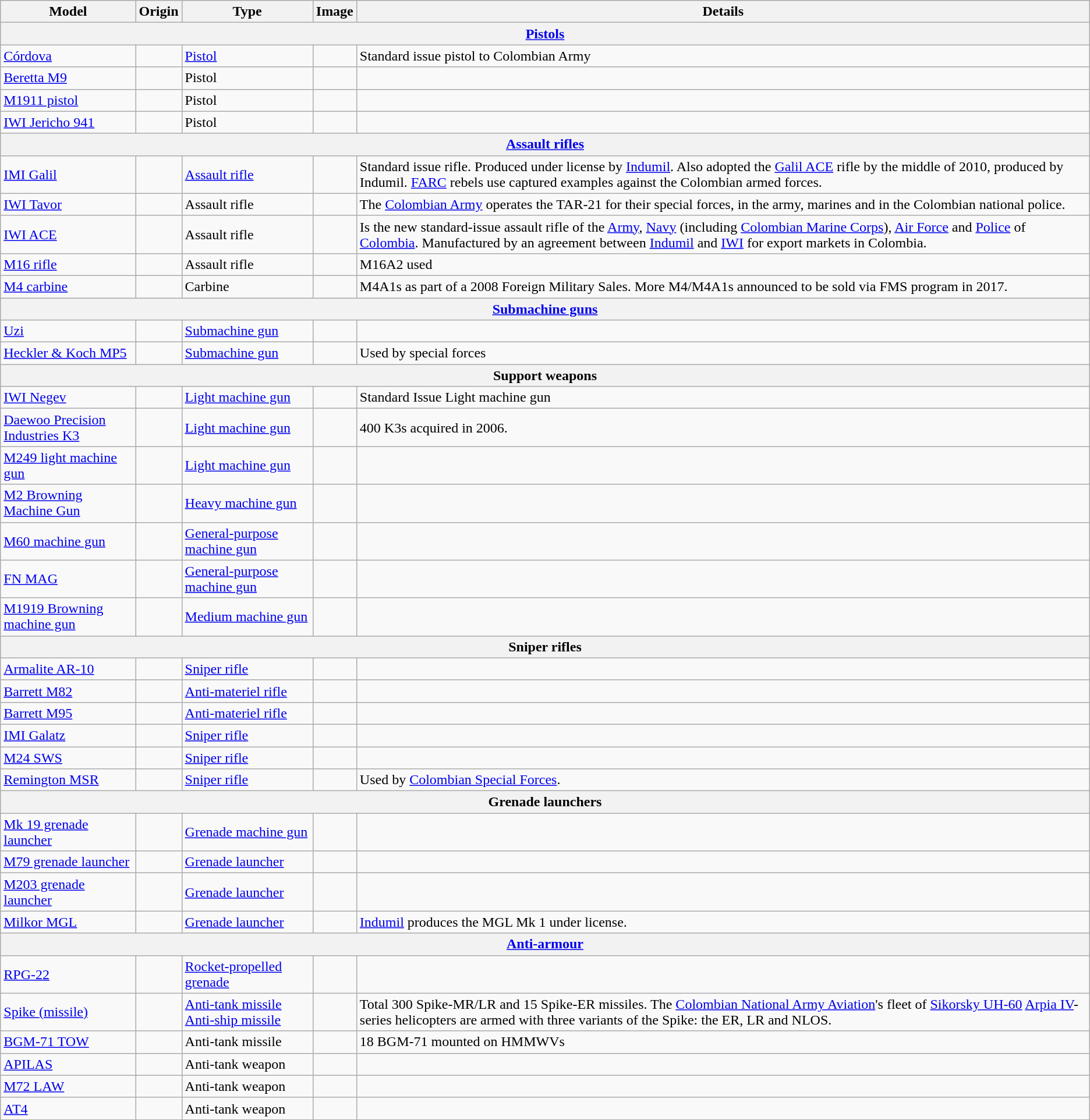<table class="wikitable">
<tr>
<th>Model</th>
<th>Origin</th>
<th>Type</th>
<th>Image</th>
<th>Details</th>
</tr>
<tr>
<th colspan="7"><a href='#'>Pistols</a></th>
</tr>
<tr>
<td><a href='#'>Córdova</a></td>
<td></td>
<td><a href='#'>Pistol</a></td>
<td></td>
<td>Standard issue pistol to Colombian Army</td>
</tr>
<tr>
<td><a href='#'>Beretta M9</a></td>
<td><br></td>
<td>Pistol</td>
<td></td>
<td></td>
</tr>
<tr>
<td><a href='#'>M1911 pistol</a></td>
<td></td>
<td>Pistol</td>
<td></td>
<td></td>
</tr>
<tr>
<td><a href='#'>IWI Jericho 941</a></td>
<td></td>
<td>Pistol</td>
<td></td>
<td></td>
</tr>
<tr>
<th colspan="7"><a href='#'>Assault rifles</a></th>
</tr>
<tr>
<td><a href='#'>IMI Galil</a></td>
<td></td>
<td><a href='#'>Assault rifle</a></td>
<td></td>
<td>Standard issue rifle. Produced under license by <a href='#'>Indumil</a>. Also adopted the <a href='#'>Galil ACE</a> rifle by the middle of 2010, produced by Indumil. <a href='#'>FARC</a> rebels use captured examples against the Colombian armed forces.</td>
</tr>
<tr>
<td><a href='#'>IWI Tavor</a></td>
<td></td>
<td>Assault rifle</td>
<td></td>
<td>The <a href='#'>Colombian Army</a> operates the TAR-21 for their special forces, in the army, marines and in the Colombian national police.</td>
</tr>
<tr>
<td><a href='#'>IWI ACE</a></td>
<td></td>
<td>Assault rifle</td>
<td></td>
<td>Is the new standard-issue assault rifle of the <a href='#'>Army</a>, <a href='#'>Navy</a> (including <a href='#'>Colombian Marine Corps</a>), <a href='#'>Air Force</a> and <a href='#'>Police</a> of <a href='#'>Colombia</a>. Manufactured by an agreement between <a href='#'>Indumil</a> and <a href='#'>IWI</a> for export markets in Colombia.</td>
</tr>
<tr>
<td><a href='#'>M16 rifle</a></td>
<td></td>
<td>Assault rifle</td>
<td></td>
<td>M16A2 used</td>
</tr>
<tr>
<td><a href='#'>M4 carbine</a></td>
<td></td>
<td>Carbine</td>
<td></td>
<td>M4A1s as part of a 2008 Foreign Military Sales. More M4/M4A1s announced to be sold via FMS program in 2017.</td>
</tr>
<tr>
<th colspan="7"><a href='#'>Submachine guns</a></th>
</tr>
<tr>
<td><a href='#'>Uzi</a></td>
<td></td>
<td><a href='#'>Submachine gun</a></td>
<td></td>
<td></td>
</tr>
<tr>
<td><a href='#'>Heckler & Koch MP5</a></td>
<td></td>
<td><a href='#'>Submachine gun</a></td>
<td></td>
<td>Used by special forces</td>
</tr>
<tr>
<th colspan="7">Support weapons</th>
</tr>
<tr>
<td><a href='#'>IWI Negev</a></td>
<td></td>
<td><a href='#'>Light machine gun</a></td>
<td></td>
<td>Standard Issue Light machine gun</td>
</tr>
<tr>
<td><a href='#'>Daewoo Precision Industries K3</a></td>
<td></td>
<td><a href='#'>Light machine gun</a></td>
<td></td>
<td>400 K3s acquired in 2006.</td>
</tr>
<tr>
<td><a href='#'>M249 light machine gun</a></td>
<td></td>
<td><a href='#'>Light machine gun</a></td>
<td></td>
<td></td>
</tr>
<tr>
<td><a href='#'>M2 Browning Machine Gun</a></td>
<td></td>
<td><a href='#'>Heavy machine gun</a></td>
<td></td>
<td></td>
</tr>
<tr>
<td><a href='#'>M60 machine gun</a></td>
<td></td>
<td><a href='#'>General-purpose machine gun</a></td>
<td></td>
<td></td>
</tr>
<tr>
<td><a href='#'>FN MAG</a></td>
<td></td>
<td><a href='#'>General-purpose machine gun</a></td>
<td></td>
<td></td>
</tr>
<tr>
<td><a href='#'>M1919 Browning machine gun</a></td>
<td></td>
<td><a href='#'>Medium machine gun</a></td>
<td></td>
<td></td>
</tr>
<tr>
<th colspan="7">Sniper rifles</th>
</tr>
<tr>
<td><a href='#'>Armalite AR-10</a></td>
<td></td>
<td><a href='#'>Sniper rifle</a></td>
<td></td>
<td></td>
</tr>
<tr>
<td><a href='#'>Barrett M82</a></td>
<td></td>
<td><a href='#'>Anti-materiel rifle</a></td>
<td></td>
<td></td>
</tr>
<tr>
<td><a href='#'>Barrett M95</a></td>
<td></td>
<td><a href='#'>Anti-materiel rifle</a></td>
<td></td>
<td></td>
</tr>
<tr>
<td><a href='#'>IMI Galatz</a></td>
<td></td>
<td><a href='#'>Sniper rifle</a></td>
<td></td>
<td></td>
</tr>
<tr>
<td><a href='#'>M24 SWS</a></td>
<td></td>
<td><a href='#'>Sniper rifle</a></td>
<td></td>
<td></td>
</tr>
<tr>
<td><a href='#'>Remington MSR</a></td>
<td></td>
<td><a href='#'>Sniper rifle</a></td>
<td></td>
<td>Used by <a href='#'>Colombian Special Forces</a>.</td>
</tr>
<tr>
<th colspan="7">Grenade launchers</th>
</tr>
<tr>
<td><a href='#'>Mk 19 grenade launcher</a></td>
<td></td>
<td><a href='#'>Grenade machine gun</a></td>
<td></td>
<td></td>
</tr>
<tr>
<td><a href='#'>M79 grenade launcher</a></td>
<td></td>
<td><a href='#'>Grenade launcher</a></td>
<td></td>
<td></td>
</tr>
<tr>
<td><a href='#'>M203 grenade launcher</a></td>
<td></td>
<td><a href='#'>Grenade launcher</a></td>
<td></td>
<td></td>
</tr>
<tr>
<td><a href='#'>Milkor MGL</a></td>
<td></td>
<td><a href='#'>Grenade launcher</a></td>
<td></td>
<td><a href='#'>Indumil</a> produces the MGL Mk 1 under license.</td>
</tr>
<tr>
<th colspan="7"><a href='#'>Anti-armour</a></th>
</tr>
<tr>
<td><a href='#'>RPG-22</a></td>
<td></td>
<td><a href='#'>Rocket-propelled grenade</a></td>
<td></td>
<td></td>
</tr>
<tr>
<td><a href='#'>Spike (missile)</a></td>
<td></td>
<td><a href='#'>Anti-tank missile</a><br><a href='#'>Anti-ship missile</a></td>
<td></td>
<td>Total 300 Spike-MR/LR and 15 Spike-ER missiles. The <a href='#'>Colombian National Army Aviation</a>'s fleet of <a href='#'>Sikorsky UH-60</a> <a href='#'>Arpia IV</a>-series helicopters are armed with three variants of the Spike: the ER, LR and NLOS.</td>
</tr>
<tr>
<td><a href='#'>BGM-71 TOW</a></td>
<td></td>
<td>Anti-tank missile</td>
<td></td>
<td>18 BGM-71 mounted on HMMWVs</td>
</tr>
<tr>
<td><a href='#'>APILAS</a></td>
<td></td>
<td>Anti-tank weapon</td>
<td></td>
<td></td>
</tr>
<tr>
<td><a href='#'>M72 LAW</a></td>
<td><br></td>
<td>Anti-tank weapon</td>
<td></td>
<td></td>
</tr>
<tr>
<td><a href='#'>AT4</a></td>
<td></td>
<td>Anti-tank weapon</td>
<td></td>
<td></td>
</tr>
<tr>
</tr>
</table>
